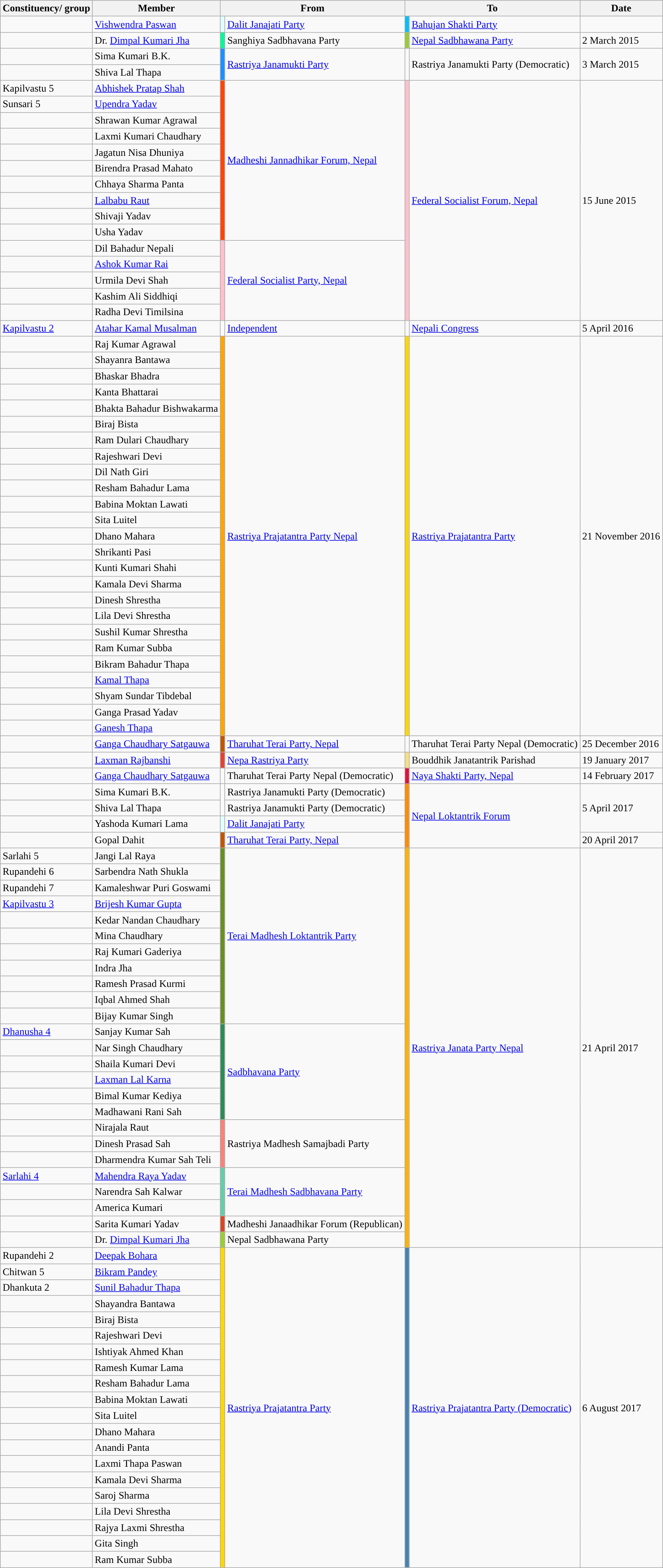<table class="wikitable">
<tr>
<th>Constituency/ group</th>
<th>Member</th>
<th colspan="2">From</th>
<th colspan="2">To</th>
<th>Date</th>
</tr>
<tr>
<td></td>
<td><a href='#'>Vishwendra Paswan</a></td>
<td bgcolor="e0ffff"></td>
<td><a href='#'>Dalit Janajati Party</a></td>
<td bgcolor="deepskyblue"></td>
<td><a href='#'>Bahujan Shakti Party</a></td>
<td></td>
</tr>
<tr>
<td></td>
<td>Dr. <a href='#'>Dimpal Kumari Jha</a></td>
<td bgcolor="mediumspringgreen"></td>
<td>Sanghiya Sadbhavana Party</td>
<td bgcolor="yellowgreen"></td>
<td><a href='#'>Nepal Sadbhawana Party</a></td>
<td>2 March 2015</td>
</tr>
<tr>
<td></td>
<td>Sima Kumari B.K.</td>
<td rowspan="2" bgcolor="dodgerblue"></td>
<td rowspan="2"><a href='#'>Rastriya Janamukti Party</a></td>
<td rowspan="2"></td>
<td rowspan="2">Rastriya Janamukti Party (Democratic)</td>
<td rowspan="2">3 March 2015</td>
</tr>
<tr>
<td></td>
<td>Shiva Lal Thapa</td>
</tr>
<tr>
<td>Kapilvastu  5</td>
<td><a href='#'>Abhishek Pratap Shah</a></td>
<td rowspan="10" bgcolor="orangered"></td>
<td rowspan="10"><a href='#'>Madheshi Jannadhikar Forum, Nepal</a></td>
<td rowspan="15" bgcolor="pink"></td>
<td rowspan="15"><a href='#'>Federal Socialist Forum, Nepal</a></td>
<td rowspan="15">15 June 2015</td>
</tr>
<tr>
<td>Sunsari 5</td>
<td><a href='#'>Upendra Yadav</a></td>
</tr>
<tr>
<td></td>
<td>Shrawan Kumar Agrawal</td>
</tr>
<tr>
<td></td>
<td>Laxmi Kumari Chaudhary</td>
</tr>
<tr>
<td></td>
<td>Jagatun Nisa Dhuniya</td>
</tr>
<tr>
<td></td>
<td>Birendra Prasad Mahato</td>
</tr>
<tr>
<td></td>
<td>Chhaya Sharma Panta</td>
</tr>
<tr>
<td></td>
<td><a href='#'>Lalbabu Raut</a></td>
</tr>
<tr>
<td></td>
<td>Shivaji Yadav</td>
</tr>
<tr>
<td></td>
<td>Usha Yadav</td>
</tr>
<tr>
<td></td>
<td>Dil Bahadur Nepali</td>
<td rowspan="5" bgcolor="pink"></td>
<td rowspan="5"><a href='#'>Federal Socialist Party, Nepal</a></td>
</tr>
<tr>
<td></td>
<td><a href='#'>Ashok Kumar Rai</a></td>
</tr>
<tr>
<td></td>
<td>Urmila Devi Shah</td>
</tr>
<tr>
<td></td>
<td>Kashim Ali Siddhiqi</td>
</tr>
<tr>
<td></td>
<td>Radha Devi Timilsina</td>
</tr>
<tr>
<td><a href='#'>Kapilvastu 2</a></td>
<td><a href='#'>Atahar Kamal Musalman</a></td>
<td></td>
<td><a href='#'>Independent</a></td>
<td></td>
<td><a href='#'>Nepali Congress</a></td>
<td>5 April 2016</td>
</tr>
<tr>
<td></td>
<td>Raj Kumar Agrawal</td>
<td rowspan="25" bgcolor="orange"></td>
<td rowspan="25"><a href='#'>Rastriya Prajatantra Party Nepal</a></td>
<td rowspan="25" bgcolor="gold"></td>
<td rowspan="25"><a href='#'>Rastriya Prajatantra Party</a></td>
<td rowspan="25">21 November 2016</td>
</tr>
<tr>
<td></td>
<td>Shayanra Bantawa</td>
</tr>
<tr>
<td></td>
<td>Bhaskar Bhadra</td>
</tr>
<tr>
<td></td>
<td>Kanta Bhattarai</td>
</tr>
<tr>
<td></td>
<td>Bhakta Bahadur Bishwakarma</td>
</tr>
<tr>
<td></td>
<td>Biraj Bista</td>
</tr>
<tr>
<td></td>
<td>Ram Dulari Chaudhary</td>
</tr>
<tr>
<td></td>
<td>Rajeshwari Devi</td>
</tr>
<tr>
<td></td>
<td>Dil Nath Giri</td>
</tr>
<tr>
<td></td>
<td>Resham Bahadur Lama</td>
</tr>
<tr>
<td></td>
<td>Babina Moktan Lawati</td>
</tr>
<tr>
<td></td>
<td>Sita Luitel</td>
</tr>
<tr>
<td></td>
<td>Dhano Mahara</td>
</tr>
<tr>
<td></td>
<td>Shrikanti Pasi</td>
</tr>
<tr>
<td></td>
<td>Kunti Kumari Shahi</td>
</tr>
<tr>
<td></td>
<td>Kamala Devi Sharma</td>
</tr>
<tr>
<td></td>
<td>Dinesh Shrestha</td>
</tr>
<tr>
<td></td>
<td>Lila Devi Shrestha</td>
</tr>
<tr>
<td></td>
<td>Sushil Kumar Shrestha</td>
</tr>
<tr>
<td></td>
<td>Ram Kumar Subba</td>
</tr>
<tr>
<td></td>
<td>Bikram Bahadur Thapa</td>
</tr>
<tr>
<td></td>
<td><a href='#'>Kamal Thapa</a></td>
</tr>
<tr>
<td></td>
<td>Shyam Sundar Tibdebal</td>
</tr>
<tr>
<td></td>
<td>Ganga Prasad Yadav</td>
</tr>
<tr>
<td></td>
<td><a href='#'>Ganesh Thapa</a></td>
</tr>
<tr>
<td></td>
<td><a href='#'>Ganga Chaudhary Satgauwa</a></td>
<td bgcolor="BF5700"></td>
<td><a href='#'>Tharuhat Terai Party, Nepal</a></td>
<td></td>
<td>Tharuhat Terai Party Nepal (Democratic)</td>
<td>25 December 2016</td>
</tr>
<tr>
<td></td>
<td><a href='#'>Laxman Rajbanshi</a></td>
<td bgcolor="e34234"></td>
<td><a href='#'>Nepa Rastriya Party</a></td>
<td bgcolor="F8DE7E"></td>
<td>Bouddhik Janatantrik Parishad</td>
<td>19 January 2017</td>
</tr>
<tr>
<td></td>
<td><a href='#'>Ganga Chaudhary Satgauwa</a></td>
<td></td>
<td>Tharuhat Terai Party Nepal (Democratic)</td>
<td bgcolor="crimson"></td>
<td><a href='#'>Naya Shakti Party, Nepal</a></td>
<td>14 February 2017</td>
</tr>
<tr>
<td></td>
<td>Sima Kumari B.K.</td>
<td rowspan="2"></td>
<td>Rastriya Janamukti Party (Democratic)</td>
<td rowspan="4"  bgcolor="darkorange"></td>
<td rowspan="4"><a href='#'>Nepal Loktantrik Forum</a></td>
<td rowspan="3">5 April 2017</td>
</tr>
<tr>
<td></td>
<td>Shiva Lal Thapa</td>
<td>Rastriya Janamukti Party (Democratic)</td>
</tr>
<tr>
<td></td>
<td>Yashoda Kumari Lama</td>
<td bgcolor="e0ffff"></td>
<td><a href='#'>Dalit Janajati Party</a></td>
</tr>
<tr>
<td></td>
<td>Gopal Dahit</td>
<td bgcolor="BF5700"></td>
<td><a href='#'>Tharuhat Terai Party, Nepal</a></td>
<td>20 April 2017</td>
</tr>
<tr>
<td>Sarlahi 5</td>
<td>Jangi Lal Raya</td>
<td rowspan="11" bgcolor="olivedrab"></td>
<td rowspan="11"><a href='#'>Terai Madhesh Loktantrik Party</a></td>
<td rowspan="25" bgcolor="ffb300"></td>
<td rowspan="25"><a href='#'>Rastriya Janata Party Nepal</a></td>
<td rowspan="25">21 April 2017</td>
</tr>
<tr>
<td>Rupandehi 6</td>
<td>Sarbendra Nath Shukla</td>
</tr>
<tr>
<td>Rupandehi  7</td>
<td>Kamaleshwar Puri Goswami</td>
</tr>
<tr>
<td><a href='#'>Kapilvastu 3</a></td>
<td><a href='#'>Brijesh Kumar Gupta</a></td>
</tr>
<tr>
<td></td>
<td>Kedar Nandan  Chaudhary</td>
</tr>
<tr>
<td></td>
<td>Mina Chaudhary</td>
</tr>
<tr>
<td></td>
<td>Raj Kumari Gaderiya</td>
</tr>
<tr>
<td></td>
<td>Indra Jha</td>
</tr>
<tr>
<td></td>
<td>Ramesh Prasad Kurmi</td>
</tr>
<tr>
<td></td>
<td>Iqbal Ahmed Shah</td>
</tr>
<tr>
<td></td>
<td>Bijay Kumar Singh</td>
</tr>
<tr>
<td><a href='#'>Dhanusha 4</a></td>
<td>Sanjay Kumar Sah</td>
<td rowspan="6" bgcolor="seagreen"></td>
<td rowspan="6"><a href='#'>Sadbhavana Party</a></td>
</tr>
<tr>
<td></td>
<td>Nar Singh Chaudhary</td>
</tr>
<tr>
<td></td>
<td>Shaila Kumari Devi</td>
</tr>
<tr>
<td></td>
<td><a href='#'>Laxman Lal Karna</a></td>
</tr>
<tr>
<td></td>
<td>Bimal Kumar Kediya</td>
</tr>
<tr>
<td></td>
<td>Madhawani Rani Sah</td>
</tr>
<tr>
<td></td>
<td>Nirajala Raut</td>
<td rowspan="3" bgcolor="F88379"></td>
<td rowspan="3">Rastriya Madhesh Samajbadi Party</td>
</tr>
<tr>
<td></td>
<td>Dinesh Prasad Sah</td>
</tr>
<tr>
<td></td>
<td>Dharmendra Kumar Sah Teli</td>
</tr>
<tr>
<td><a href='#'>Sarlahi 4</a></td>
<td><a href='#'>Mahendra Raya Yadav</a></td>
<td rowspan="3" bgcolor="mediumaquamarine"></td>
<td rowspan="3"><a href='#'>Terai Madhesh Sadbhavana Party</a></td>
</tr>
<tr>
<td></td>
<td>Narendra Sah Kalwar</td>
</tr>
<tr>
<td></td>
<td>America Kumari</td>
</tr>
<tr>
<td></td>
<td>Sarita Kumari Yadav</td>
<td bgcolor="D74826"></td>
<td>Madheshi Janaadhikar Forum (Republican)</td>
</tr>
<tr>
<td></td>
<td>Dr. <a href='#'>Dimpal Kumari Jha</a></td>
<td bgcolor="yellowgreen"></td>
<td>Nepal Sadbhawana Party</td>
</tr>
<tr>
<td>Rupandehi 2</td>
<td><a href='#'>Deepak Bohara</a></td>
<td rowspan="20" bgcolor="gold"></td>
<td rowspan="20"><a href='#'>Rastriya Prajatantra Party</a></td>
<td rowspan="20" bgcolor="steelblue"></td>
<td rowspan="20"><a href='#'>Rastriya Prajatantra Party (Democratic)</a></td>
<td rowspan="20">6 August 2017</td>
</tr>
<tr>
<td>Chitwan 5</td>
<td><a href='#'>Bikram Pandey</a></td>
</tr>
<tr>
<td>Dhankuta 2</td>
<td><a href='#'>Sunil Bahadur Thapa</a></td>
</tr>
<tr>
<td></td>
<td>Shayandra Bantawa</td>
</tr>
<tr>
<td></td>
<td>Biraj Bista</td>
</tr>
<tr>
<td></td>
<td>Rajeshwari Devi</td>
</tr>
<tr>
<td></td>
<td>Ishtiyak Ahmed Khan</td>
</tr>
<tr>
<td></td>
<td>Ramesh Kumar Lama</td>
</tr>
<tr>
<td></td>
<td>Resham Bahadur Lama</td>
</tr>
<tr>
<td></td>
<td>Babina Moktan Lawati</td>
</tr>
<tr>
<td></td>
<td>Sita Luitel</td>
</tr>
<tr>
<td></td>
<td>Dhano Mahara</td>
</tr>
<tr>
<td></td>
<td>Anandi Panta</td>
</tr>
<tr>
<td></td>
<td>Laxmi Thapa Paswan</td>
</tr>
<tr>
<td></td>
<td>Kamala Devi Sharma</td>
</tr>
<tr>
<td></td>
<td>Saroj Sharma</td>
</tr>
<tr>
<td></td>
<td>Lila Devi Shrestha</td>
</tr>
<tr>
<td></td>
<td>Rajya Laxmi Shrestha</td>
</tr>
<tr>
<td></td>
<td>Gita Singh</td>
</tr>
<tr>
<td></td>
<td>Ram Kumar Subba</td>
</tr>
</table>
